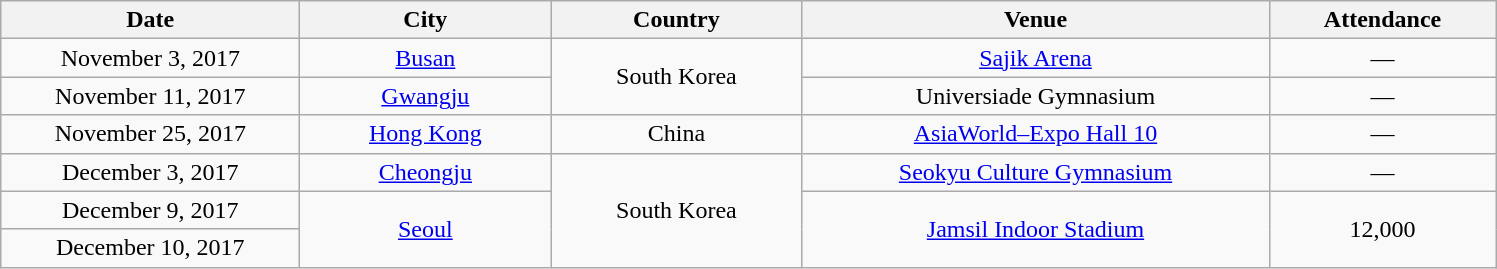<table class="wikitable" style="text-align:center;">
<tr>
<th scope="col" style="width:12em;">Date</th>
<th scope="col" style="width:10em;">City</th>
<th scope="col" style="width:10em;">Country</th>
<th scope="col" style="width:19em;">Venue</th>
<th scope="col" style="width:9em;">Attendance</th>
</tr>
<tr>
<td>November 3, 2017</td>
<td><a href='#'>Busan</a></td>
<td rowspan="2">South Korea</td>
<td><a href='#'>Sajik Arena</a></td>
<td>—</td>
</tr>
<tr>
<td>November 11, 2017</td>
<td><a href='#'>Gwangju</a></td>
<td>Universiade Gymnasium</td>
<td>—</td>
</tr>
<tr>
<td>November 25, 2017</td>
<td><a href='#'>Hong Kong</a></td>
<td>China</td>
<td><a href='#'>AsiaWorld–Expo Hall 10</a></td>
<td>—</td>
</tr>
<tr>
<td>December 3, 2017</td>
<td><a href='#'>Cheongju</a></td>
<td rowspan="3">South Korea</td>
<td><a href='#'>Seokyu Culture Gymnasium</a></td>
<td>—</td>
</tr>
<tr>
<td>December 9, 2017</td>
<td rowspan="2"><a href='#'>Seoul</a></td>
<td rowspan="2"><a href='#'>Jamsil Indoor Stadium</a></td>
<td rowspan="2">12,000</td>
</tr>
<tr>
<td>December 10, 2017</td>
</tr>
</table>
